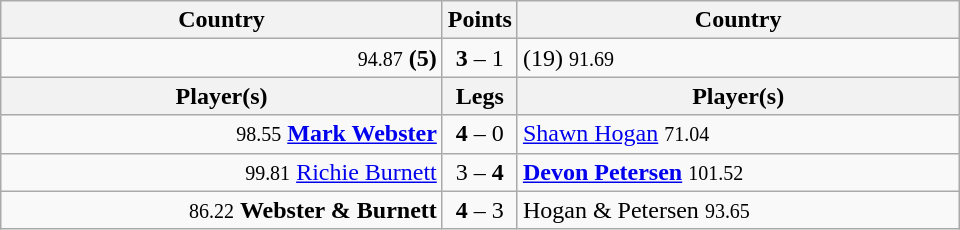<table class=wikitable style="text-align:center">
<tr>
<th width=287>Country</th>
<th width=1>Points</th>
<th width=287>Country</th>
</tr>
<tr align=left>
<td align=right><small><span>94.87</span></small> <strong> (5)</strong></td>
<td align=center><strong>3</strong> – 1</td>
<td> (19) <small><span>91.69</span></small></td>
</tr>
<tr>
<th width=287>Player(s)</th>
<th width=1>Legs</th>
<th width=287>Player(s)</th>
</tr>
<tr align=left>
<td align=right><small><span>98.55</span></small> <strong><a href='#'>Mark Webster</a></strong></td>
<td align=center><strong>4</strong> – 0</td>
<td><a href='#'>Shawn Hogan</a> <small><span>71.04</span></small></td>
</tr>
<tr align=left>
<td align=right><small><span>99.81</span></small> <a href='#'>Richie Burnett</a></td>
<td align=center>3 – <strong>4</strong></td>
<td><strong><a href='#'>Devon Petersen</a></strong> <small><span>101.52</span></small></td>
</tr>
<tr align=left>
<td align=right><small><span>86.22</span></small> <strong>Webster & Burnett</strong></td>
<td align=center><strong>4</strong> – 3</td>
<td>Hogan & Petersen <small><span>93.65</span></small></td>
</tr>
</table>
